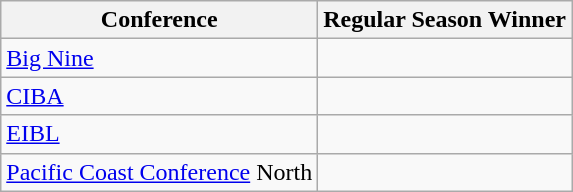<table class="wikitable">
<tr>
<th>Conference</th>
<th>Regular Season Winner</th>
</tr>
<tr>
<td><a href='#'>Big Nine</a></td>
<td></td>
</tr>
<tr>
<td><a href='#'>CIBA</a></td>
<td></td>
</tr>
<tr>
<td><a href='#'>EIBL</a></td>
<td></td>
</tr>
<tr>
<td><a href='#'>Pacific Coast Conference</a> North</td>
<td></td>
</tr>
</table>
